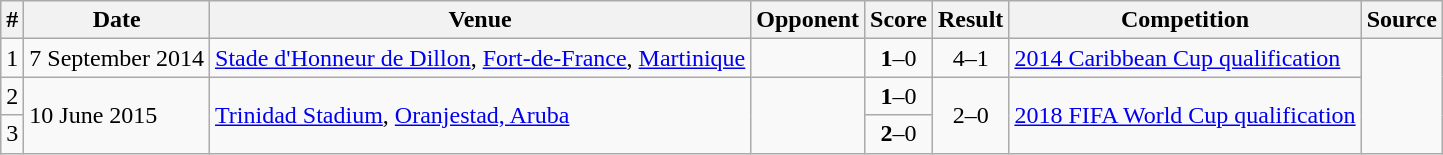<table class="wikitable">
<tr>
<th>#</th>
<th>Date</th>
<th>Venue</th>
<th>Opponent</th>
<th>Score</th>
<th>Result</th>
<th>Competition</th>
<th>Source</th>
</tr>
<tr>
<td>1</td>
<td>7 September 2014</td>
<td><a href='#'>Stade d'Honneur de Dillon</a>, <a href='#'>Fort-de-France</a>, <a href='#'>Martinique</a></td>
<td></td>
<td align=center><strong>1</strong>–0</td>
<td align=center>4–1</td>
<td><a href='#'>2014 Caribbean Cup qualification</a></td>
<td rowspan=3></td>
</tr>
<tr>
<td>2</td>
<td rowspan="2">10 June 2015</td>
<td rowspan=2><a href='#'>Trinidad Stadium</a>, <a href='#'>Oranjestad, Aruba</a></td>
<td rowspan=2></td>
<td align=center><strong>1</strong>–0</td>
<td rowspan=2 style="text-align:center;">2–0</td>
<td rowspan=2><a href='#'>2018 FIFA World Cup qualification</a></td>
</tr>
<tr>
<td>3</td>
<td align="center"><strong>2</strong>–0</td>
</tr>
</table>
